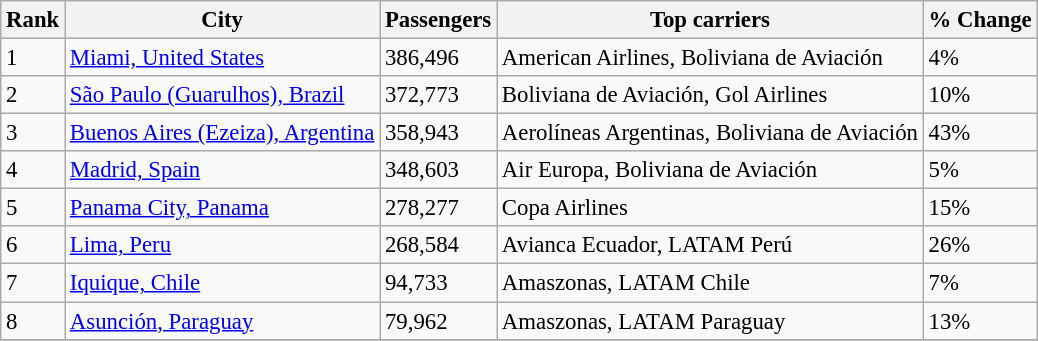<table class="wikitable sortable" style="font-size: 95%" width=align=>
<tr>
<th>Rank</th>
<th>City</th>
<th>Passengers</th>
<th>Top carriers</th>
<th>% Change</th>
</tr>
<tr>
<td>1</td>
<td> <a href='#'>Miami, United States</a></td>
<td>386,496</td>
<td>American Airlines, Boliviana de Aviación</td>
<td> 4%</td>
</tr>
<tr>
<td>2</td>
<td> <a href='#'>São Paulo (Guarulhos), Brazil</a></td>
<td>372,773</td>
<td>Boliviana de Aviación, Gol Airlines</td>
<td> 10%</td>
</tr>
<tr>
<td>3</td>
<td> <a href='#'>Buenos Aires (Ezeiza), Argentina</a></td>
<td>358,943</td>
<td>Aerolíneas Argentinas, Boliviana de Aviación</td>
<td> 43%</td>
</tr>
<tr>
<td>4</td>
<td> <a href='#'>Madrid, Spain</a></td>
<td>348,603</td>
<td>Air Europa, Boliviana de Aviación</td>
<td> 5%</td>
</tr>
<tr>
<td>5</td>
<td> <a href='#'>Panama City, Panama</a></td>
<td>278,277</td>
<td>Copa Airlines</td>
<td> 15%</td>
</tr>
<tr>
<td>6</td>
<td> <a href='#'>Lima, Peru</a></td>
<td>268,584</td>
<td>Avianca Ecuador, LATAM Perú</td>
<td> 26%</td>
</tr>
<tr>
<td>7</td>
<td> <a href='#'>Iquique, Chile</a></td>
<td>94,733</td>
<td>Amaszonas, LATAM Chile</td>
<td> 7%</td>
</tr>
<tr>
<td>8</td>
<td> <a href='#'>Asunción, Paraguay</a></td>
<td>79,962</td>
<td>Amaszonas, LATAM Paraguay</td>
<td> 13%</td>
</tr>
<tr>
</tr>
</table>
